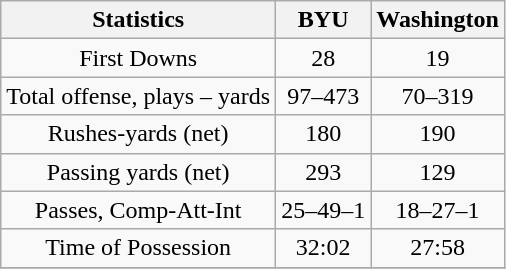<table class="wikitable" style="text-align: center;">
<tr>
<th>Statistics</th>
<th>BYU</th>
<th>Washington</th>
</tr>
<tr>
<td>First Downs</td>
<td>28</td>
<td>19</td>
</tr>
<tr>
<td>Total offense, plays – yards</td>
<td>97–473</td>
<td>70–319</td>
</tr>
<tr>
<td>Rushes-yards (net)</td>
<td>180</td>
<td>190</td>
</tr>
<tr>
<td>Passing yards (net)</td>
<td>293</td>
<td>129</td>
</tr>
<tr>
<td>Passes, Comp-Att-Int</td>
<td>25–49–1</td>
<td>18–27–1</td>
</tr>
<tr>
<td>Time of Possession</td>
<td>32:02</td>
<td>27:58</td>
</tr>
<tr>
</tr>
</table>
